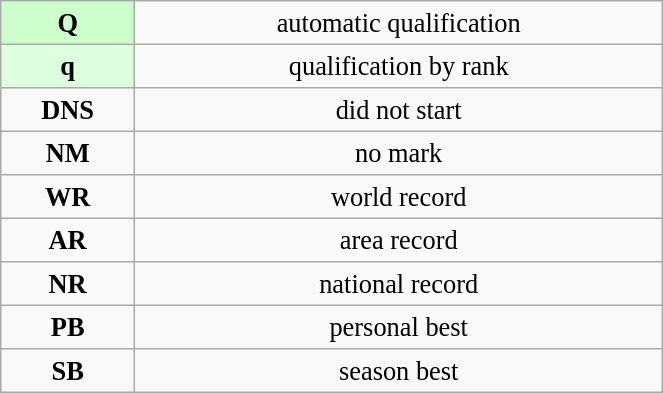<table class="wikitable" style=" text-align:center; font-size:110%;" width="35%">
<tr>
<td bgcolor="ccffcc"><strong>Q</strong></td>
<td>automatic qualification</td>
</tr>
<tr>
<td bgcolor="ddffdd"><strong>q</strong></td>
<td>qualification by rank</td>
</tr>
<tr>
<td><strong>DNS</strong></td>
<td>did not start</td>
</tr>
<tr>
<td><strong>NM</strong></td>
<td>no mark</td>
</tr>
<tr>
<td><strong>WR</strong></td>
<td>world record</td>
</tr>
<tr>
<td><strong>AR</strong></td>
<td>area record</td>
</tr>
<tr>
<td><strong>NR</strong></td>
<td>national record</td>
</tr>
<tr>
<td><strong>PB</strong></td>
<td>personal best</td>
</tr>
<tr>
<td><strong>SB</strong></td>
<td>season best</td>
</tr>
</table>
